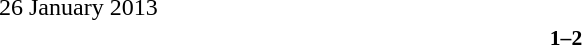<table style="width:100%;" cellspacing="1">
<tr>
<th width=25%></th>
<th width=10%></th>
<th></th>
</tr>
<tr>
<td>26 January 2013</td>
</tr>
<tr style=font-size:90%>
<td align=right><strong></strong></td>
<td align=center><strong>1–2</strong></td>
<td><strong></strong></td>
</tr>
</table>
